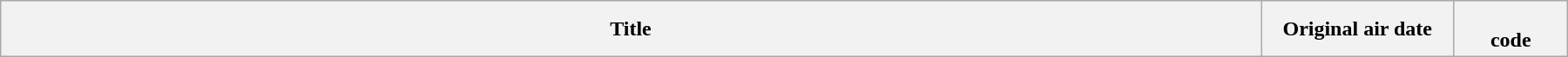<table class="wikitable plainrowheaders" style="width:95%; margin:auto;">
<tr>
<th>Title</th>
<th width="140">Original air date</th>
<th width="80"><br>code<br>





















</th>
</tr>
</table>
